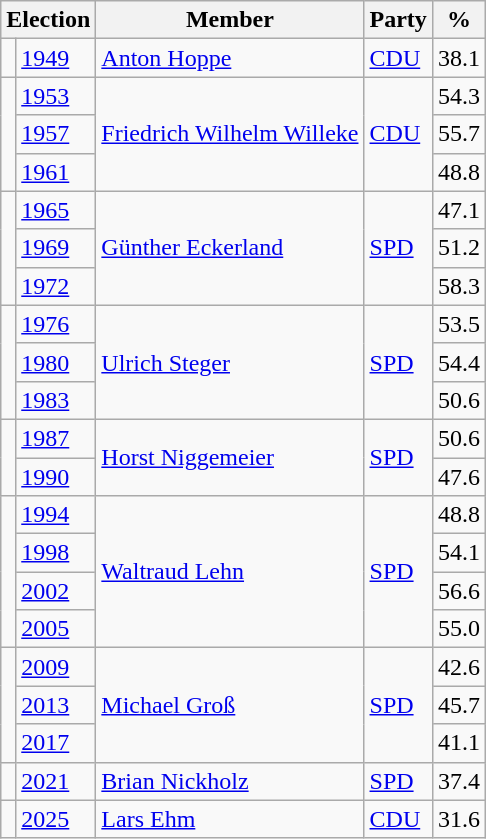<table class=wikitable>
<tr>
<th colspan=2>Election</th>
<th>Member</th>
<th>Party</th>
<th>%</th>
</tr>
<tr>
<td bgcolor=></td>
<td><a href='#'>1949</a></td>
<td><a href='#'>Anton Hoppe</a></td>
<td><a href='#'>CDU</a></td>
<td align=right>38.1</td>
</tr>
<tr>
<td rowspan=3 bgcolor=></td>
<td><a href='#'>1953</a></td>
<td rowspan=3><a href='#'>Friedrich Wilhelm Willeke</a></td>
<td rowspan=3><a href='#'>CDU</a></td>
<td align=right>54.3</td>
</tr>
<tr>
<td><a href='#'>1957</a></td>
<td align=right>55.7</td>
</tr>
<tr>
<td><a href='#'>1961</a></td>
<td align=right>48.8</td>
</tr>
<tr>
<td rowspan=3 bgcolor=></td>
<td><a href='#'>1965</a></td>
<td rowspan=3><a href='#'>Günther Eckerland</a></td>
<td rowspan=3><a href='#'>SPD</a></td>
<td align=right>47.1</td>
</tr>
<tr>
<td><a href='#'>1969</a></td>
<td align=right>51.2</td>
</tr>
<tr>
<td><a href='#'>1972</a></td>
<td align=right>58.3</td>
</tr>
<tr>
<td rowspan=3 bgcolor=></td>
<td><a href='#'>1976</a></td>
<td rowspan=3><a href='#'>Ulrich Steger</a></td>
<td rowspan=3><a href='#'>SPD</a></td>
<td align=right>53.5</td>
</tr>
<tr>
<td><a href='#'>1980</a></td>
<td align=right>54.4</td>
</tr>
<tr>
<td><a href='#'>1983</a></td>
<td align=right>50.6</td>
</tr>
<tr>
<td rowspan=2 bgcolor=></td>
<td><a href='#'>1987</a></td>
<td rowspan=2><a href='#'>Horst Niggemeier</a></td>
<td rowspan=2><a href='#'>SPD</a></td>
<td align=right>50.6</td>
</tr>
<tr>
<td><a href='#'>1990</a></td>
<td align=right>47.6</td>
</tr>
<tr>
<td rowspan=4 bgcolor=></td>
<td><a href='#'>1994</a></td>
<td rowspan=4><a href='#'>Waltraud Lehn</a></td>
<td rowspan=4><a href='#'>SPD</a></td>
<td align=right>48.8</td>
</tr>
<tr>
<td><a href='#'>1998</a></td>
<td align=right>54.1</td>
</tr>
<tr>
<td><a href='#'>2002</a></td>
<td align=right>56.6</td>
</tr>
<tr>
<td><a href='#'>2005</a></td>
<td align=right>55.0</td>
</tr>
<tr>
<td rowspan=3 bgcolor=></td>
<td><a href='#'>2009</a></td>
<td rowspan=3><a href='#'>Michael Groß</a></td>
<td rowspan=3><a href='#'>SPD</a></td>
<td align=right>42.6</td>
</tr>
<tr>
<td><a href='#'>2013</a></td>
<td align=right>45.7</td>
</tr>
<tr>
<td><a href='#'>2017</a></td>
<td align=right>41.1</td>
</tr>
<tr>
<td bgcolor=></td>
<td><a href='#'>2021</a></td>
<td><a href='#'>Brian Nickholz</a></td>
<td><a href='#'>SPD</a></td>
<td align=right>37.4</td>
</tr>
<tr>
<td bgcolor=></td>
<td><a href='#'>2025</a></td>
<td><a href='#'>Lars Ehm</a></td>
<td><a href='#'>CDU</a></td>
<td align=right>31.6</td>
</tr>
</table>
